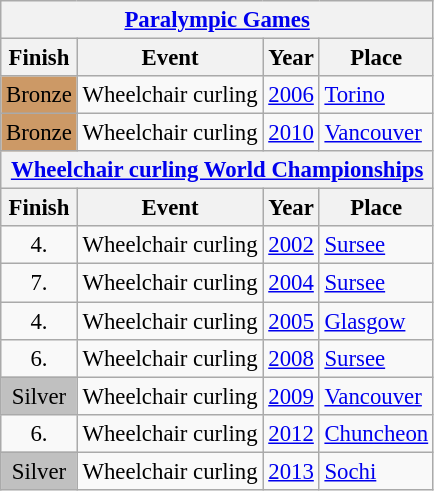<table class="wikitable" style="border-collapse: collapse; font-size: 95%;">
<tr>
<th colspan=4> <a href='#'>Paralympic Games</a></th>
</tr>
<tr>
<th>Finish</th>
<th>Event</th>
<th>Year</th>
<th>Place</th>
</tr>
<tr>
<td bgcolor="CC9966" align="center">Bronze</td>
<td>Wheelchair curling</td>
<td><a href='#'>2006</a></td>
<td> <a href='#'>Torino</a></td>
</tr>
<tr>
<td bgcolor="CC9966" align="center">Bronze</td>
<td>Wheelchair curling</td>
<td><a href='#'>2010</a></td>
<td> <a href='#'>Vancouver</a></td>
</tr>
<tr>
<th colspan=4> <a href='#'>Wheelchair curling World Championships</a></th>
</tr>
<tr>
<th>Finish</th>
<th>Event</th>
<th>Year</th>
<th>Place</th>
</tr>
<tr>
<td align="center">4.</td>
<td>Wheelchair curling</td>
<td><a href='#'>2002</a></td>
<td> <a href='#'>Sursee</a></td>
</tr>
<tr>
<td align="center">7.</td>
<td>Wheelchair curling</td>
<td><a href='#'>2004</a></td>
<td> <a href='#'>Sursee</a></td>
</tr>
<tr>
<td align="center">4.</td>
<td>Wheelchair curling</td>
<td><a href='#'>2005</a></td>
<td> <a href='#'>Glasgow</a></td>
</tr>
<tr>
<td align="center">6.</td>
<td>Wheelchair curling</td>
<td><a href='#'>2008</a></td>
<td> <a href='#'>Sursee</a></td>
</tr>
<tr>
<td bgcolor="silver" align="center">Silver</td>
<td>Wheelchair curling</td>
<td><a href='#'>2009</a></td>
<td> <a href='#'>Vancouver</a></td>
</tr>
<tr>
<td align="center">6.</td>
<td>Wheelchair curling</td>
<td><a href='#'>2012</a></td>
<td> <a href='#'>Chuncheon</a></td>
</tr>
<tr>
<td bgcolor="silver" align="center">Silver</td>
<td>Wheelchair curling</td>
<td><a href='#'>2013</a></td>
<td> <a href='#'>Sochi</a></td>
</tr>
</table>
